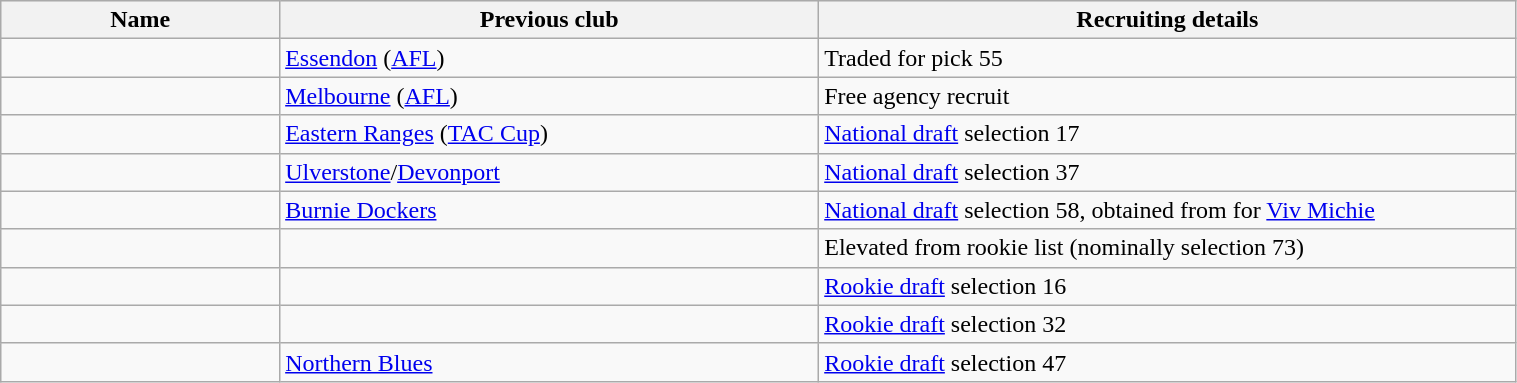<table class="wikitable sortable" style="width:80%;">
<tr style="background:#efefef;">
<th width=6%>Name</th>
<th width=10%>Previous club</th>
<th width=15%>Recruiting details</th>
</tr>
<tr>
<td></td>
<td><a href='#'>Essendon</a> (<a href='#'>AFL</a>)</td>
<td>Traded for pick 55</td>
</tr>
<tr>
<td></td>
<td><a href='#'>Melbourne</a> (<a href='#'>AFL</a>)</td>
<td>Free agency recruit</td>
</tr>
<tr>
<td></td>
<td><a href='#'>Eastern Ranges</a> (<a href='#'>TAC Cup</a>)</td>
<td><a href='#'>National draft</a> selection 17</td>
</tr>
<tr>
<td></td>
<td><a href='#'>Ulverstone</a>/<a href='#'>Devonport</a></td>
<td><a href='#'>National draft</a> selection 37</td>
</tr>
<tr>
<td></td>
<td><a href='#'>Burnie Dockers</a></td>
<td><a href='#'>National draft</a> selection 58, obtained from  for <a href='#'>Viv Michie</a></td>
</tr>
<tr>
<td></td>
<td></td>
<td>Elevated from rookie list (nominally selection 73)</td>
</tr>
<tr>
<td></td>
<td></td>
<td><a href='#'>Rookie draft</a> selection 16</td>
</tr>
<tr>
<td></td>
<td></td>
<td><a href='#'>Rookie draft</a> selection 32</td>
</tr>
<tr>
<td></td>
<td><a href='#'>Northern Blues</a></td>
<td><a href='#'>Rookie draft</a> selection 47</td>
</tr>
</table>
